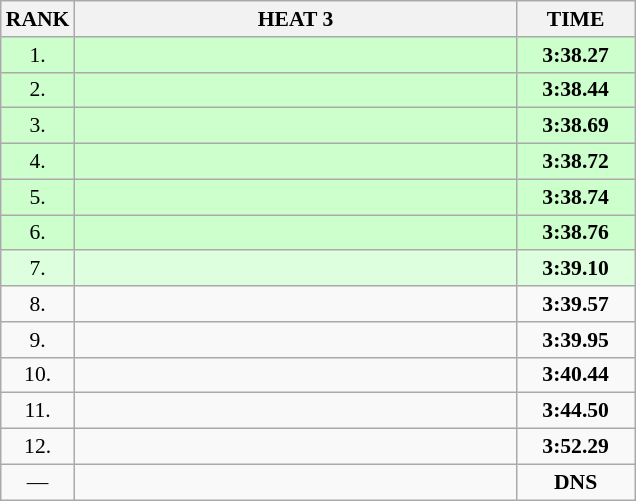<table class="wikitable" style="border-collapse: collapse; font-size: 90%;">
<tr>
<th>RANK</th>
<th style="width: 20em">HEAT 3</th>
<th style="width: 5em">TIME</th>
</tr>
<tr style="background:#ccffcc;">
<td align="center">1.</td>
<td></td>
<td align="center"><strong>3:38.27</strong></td>
</tr>
<tr style="background:#ccffcc;">
<td align="center">2.</td>
<td></td>
<td align="center"><strong>3:38.44</strong></td>
</tr>
<tr style="background:#ccffcc;">
<td align="center">3.</td>
<td></td>
<td align="center"><strong>3:38.69</strong></td>
</tr>
<tr style="background:#ccffcc;">
<td align="center">4.</td>
<td></td>
<td align="center"><strong>3:38.72</strong></td>
</tr>
<tr style="background:#ccffcc;">
<td align="center">5.</td>
<td></td>
<td align="center"><strong>3:38.74</strong></td>
</tr>
<tr style="background:#ccffcc;">
<td align="center">6.</td>
<td></td>
<td align="center"><strong>3:38.76</strong></td>
</tr>
<tr style="background:#ddffdd;">
<td align="center">7.</td>
<td></td>
<td align="center"><strong>3:39.10</strong></td>
</tr>
<tr>
<td align="center">8.</td>
<td></td>
<td align="center"><strong>3:39.57</strong></td>
</tr>
<tr>
<td align="center">9.</td>
<td></td>
<td align="center"><strong>3:39.95</strong></td>
</tr>
<tr>
<td align="center">10.</td>
<td></td>
<td align="center"><strong>3:40.44</strong></td>
</tr>
<tr>
<td align="center">11.</td>
<td></td>
<td align="center"><strong>3:44.50</strong></td>
</tr>
<tr>
<td align="center">12.</td>
<td></td>
<td align="center"><strong>3:52.29</strong></td>
</tr>
<tr>
<td align="center">—</td>
<td></td>
<td align="center"><strong>DNS</strong></td>
</tr>
</table>
